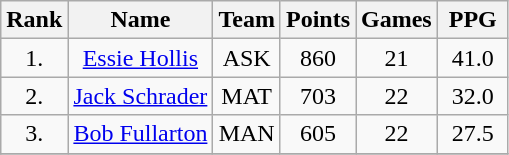<table class="wikitable" style="text-align: center;">
<tr>
<th>Rank</th>
<th>Name</th>
<th>Team</th>
<th>Points</th>
<th>Games</th>
<th width=40>PPG</th>
</tr>
<tr>
<td>1.</td>
<td><a href='#'>Essie Hollis</a></td>
<td>ASK</td>
<td>860</td>
<td>21</td>
<td>41.0</td>
</tr>
<tr>
<td>2.</td>
<td><a href='#'>Jack Schrader</a></td>
<td>MAT</td>
<td>703</td>
<td>22</td>
<td>32.0</td>
</tr>
<tr>
<td>3.</td>
<td><a href='#'>Bob Fullarton</a></td>
<td>MAN</td>
<td>605</td>
<td>22</td>
<td>27.5</td>
</tr>
<tr>
</tr>
</table>
